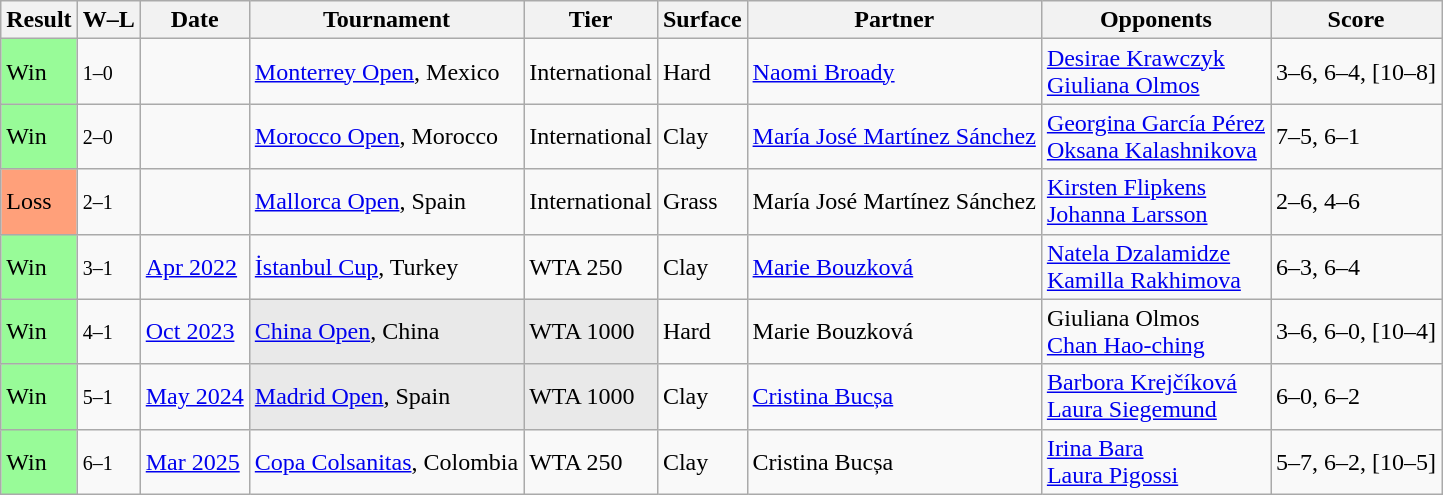<table class="sortable wikitable">
<tr>
<th>Result</th>
<th class=unsortable>W–L</th>
<th>Date</th>
<th>Tournament</th>
<th>Tier</th>
<th>Surface</th>
<th>Partner</th>
<th>Opponents</th>
<th class=unsortable>Score</th>
</tr>
<tr>
<td bgcolor=98FB98>Win</td>
<td><small>1–0</small></td>
<td><a href='#'></a></td>
<td><a href='#'>Monterrey Open</a>, Mexico</td>
<td>International</td>
<td>Hard</td>
<td> <a href='#'>Naomi Broady</a></td>
<td> <a href='#'>Desirae Krawczyk</a> <br>  <a href='#'>Giuliana Olmos</a></td>
<td>3–6, 6–4, [10–8]</td>
</tr>
<tr>
<td bgcolor=98FB98>Win</td>
<td><small>2–0</small></td>
<td><a href='#'></a></td>
<td><a href='#'>Morocco Open</a>, Morocco</td>
<td>International</td>
<td>Clay</td>
<td> <a href='#'>María José Martínez Sánchez</a></td>
<td> <a href='#'>Georgina García Pérez</a> <br>  <a href='#'>Oksana Kalashnikova</a></td>
<td>7–5, 6–1</td>
</tr>
<tr>
<td bgcolor=FFA07A>Loss</td>
<td><small>2–1</small></td>
<td><a href='#'></a></td>
<td><a href='#'>Mallorca Open</a>, Spain</td>
<td>International</td>
<td>Grass</td>
<td> María José Martínez Sánchez</td>
<td> <a href='#'>Kirsten Flipkens</a> <br>  <a href='#'>Johanna Larsson</a></td>
<td>2–6, 4–6</td>
</tr>
<tr>
<td bgcolor=98FB98>Win</td>
<td><small>3–1</small></td>
<td><a href='#'>Apr 2022</a></td>
<td><a href='#'>İstanbul Cup</a>, Turkey</td>
<td>WTA 250</td>
<td>Clay</td>
<td> <a href='#'>Marie Bouzková</a></td>
<td> <a href='#'>Natela Dzalamidze</a> <br>  <a href='#'>Kamilla Rakhimova</a></td>
<td>6–3, 6–4</td>
</tr>
<tr>
<td bgcolor=98FB98>Win</td>
<td><small>4–1</small></td>
<td><a href='#'>Oct 2023</a></td>
<td style=background:#e9e9e9><a href='#'>China Open</a>, China</td>
<td style=background:#e9e9e9>WTA 1000</td>
<td>Hard</td>
<td> Marie Bouzková</td>
<td> Giuliana Olmos <br>  <a href='#'>Chan Hao-ching</a></td>
<td>3–6, 6–0, [10–4]</td>
</tr>
<tr>
<td bgcolor=98FB98>Win</td>
<td><small>5–1</small></td>
<td><a href='#'>May 2024</a></td>
<td style=background:#e9e9e9><a href='#'>Madrid Open</a>, Spain</td>
<td style=background:#e9e9e9>WTA 1000</td>
<td>Clay</td>
<td> <a href='#'>Cristina Bucșa</a></td>
<td> <a href='#'>Barbora Krejčíková</a> <br>  <a href='#'>Laura Siegemund</a></td>
<td>6–0, 6–2</td>
</tr>
<tr>
<td bgcolor=98FB98>Win</td>
<td><small>6–1</small></td>
<td><a href='#'>Mar 2025</a></td>
<td><a href='#'>Copa Colsanitas</a>, Colombia</td>
<td>WTA 250</td>
<td>Clay</td>
<td> Cristina Bucșa</td>
<td> <a href='#'>Irina Bara</a> <br>  <a href='#'>Laura Pigossi</a></td>
<td>5–7, 6–2, [10–5]</td>
</tr>
</table>
